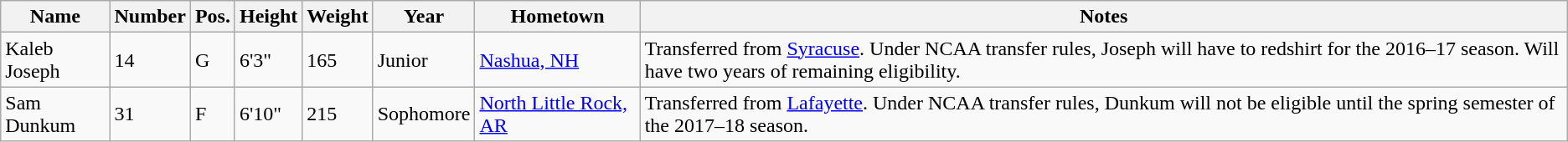<table class="wikitable sortable" border="1">
<tr>
<th>Name</th>
<th>Number</th>
<th>Pos.</th>
<th>Height</th>
<th>Weight</th>
<th>Year</th>
<th>Hometown</th>
<th class="unsortable">Notes</th>
</tr>
<tr>
<td sortname>Kaleb Joseph</td>
<td>14</td>
<td>G</td>
<td>6'3"</td>
<td>165</td>
<td>Junior</td>
<td><a href='#'>Nashua, NH</a></td>
<td>Transferred from <a href='#'>Syracuse</a>. Under NCAA transfer rules, Joseph will have to redshirt for the 2016–17 season. Will have two years of remaining eligibility.</td>
</tr>
<tr>
<td sortname>Sam Dunkum</td>
<td>31</td>
<td>F</td>
<td>6'10"</td>
<td>215</td>
<td>Sophomore</td>
<td><a href='#'>North Little Rock, AR</a></td>
<td>Transferred from <a href='#'>Lafayette</a>. Under NCAA transfer rules, Dunkum will not be eligible until the spring semester of the 2017–18 season.</td>
</tr>
</table>
